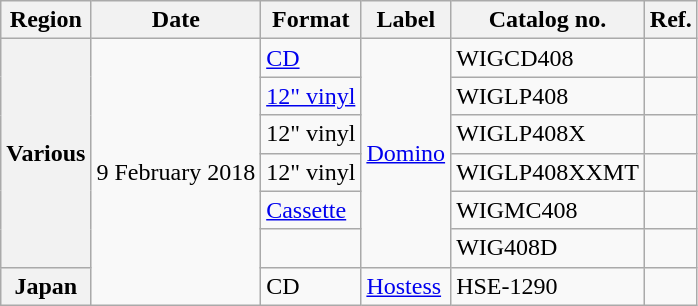<table class="wikitable plainrowheaders">
<tr>
<th scope="col">Region</th>
<th scope="col">Date</th>
<th scope="col">Format</th>
<th scope="col">Label</th>
<th scope="col">Catalog no.</th>
<th scope="col">Ref.</th>
</tr>
<tr>
<th scope="row" rowspan="6">Various</th>
<td rowspan="7">9 February 2018</td>
<td><a href='#'>CD</a></td>
<td rowspan="6"><a href='#'>Domino</a></td>
<td>WIGCD408</td>
<td></td>
</tr>
<tr>
<td><a href='#'>12" vinyl</a></td>
<td>WIGLP408</td>
<td></td>
</tr>
<tr>
<td>12" vinyl </td>
<td>WIGLP408X</td>
<td></td>
</tr>
<tr>
<td>12" vinyl </td>
<td>WIGLP408XXMT</td>
<td></td>
</tr>
<tr>
<td><a href='#'>Cassette</a></td>
<td>WIGMC408</td>
<td></td>
</tr>
<tr>
<td></td>
<td>WIG408D</td>
<td></td>
</tr>
<tr>
<th scope="row">Japan</th>
<td>CD</td>
<td><a href='#'>Hostess</a></td>
<td>HSE-1290</td>
<td></td>
</tr>
</table>
